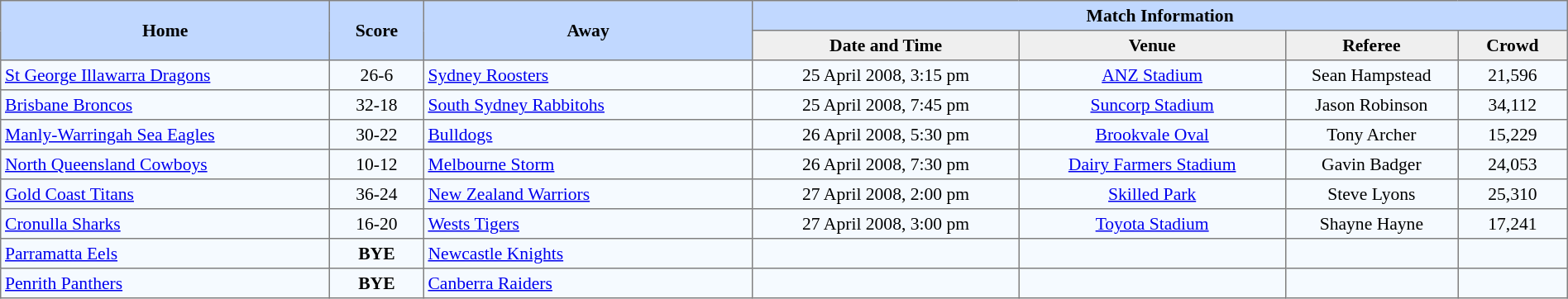<table border=1 style="border-collapse:collapse; font-size:90%;" cellpadding=3 cellspacing=0 width=100%>
<tr bgcolor=#C1D8FF>
<th rowspan=2 width=21%>Home</th>
<th rowspan=2 width=6%>Score</th>
<th rowspan=2 width=21%>Away</th>
<th colspan=6>Match Information</th>
</tr>
<tr bgcolor=#EFEFEF>
<th width=17%>Date and Time</th>
<th width=17%>Venue</th>
<th width=11%>Referee</th>
<th width=7%>Crowd</th>
</tr>
<tr align=center bgcolor=#F5FAFF>
<td align=left> <a href='#'>St George Illawarra Dragons</a></td>
<td>26-6</td>
<td align=left> <a href='#'>Sydney Roosters</a></td>
<td>25 April 2008, 3:15 pm</td>
<td><a href='#'>ANZ Stadium</a></td>
<td>Sean Hampstead</td>
<td>21,596</td>
</tr>
<tr align=center bgcolor=#F5FAFF>
<td align=left> <a href='#'>Brisbane Broncos</a></td>
<td>32-18</td>
<td align=left> <a href='#'>South Sydney Rabbitohs</a></td>
<td>25 April 2008, 7:45 pm</td>
<td><a href='#'>Suncorp Stadium</a></td>
<td>Jason Robinson</td>
<td>34,112</td>
</tr>
<tr align=center bgcolor=#F5FAFF>
<td align=left> <a href='#'>Manly-Warringah Sea Eagles</a></td>
<td>30-22</td>
<td align=left> <a href='#'>Bulldogs</a></td>
<td>26 April 2008, 5:30 pm</td>
<td><a href='#'>Brookvale Oval</a></td>
<td>Tony Archer</td>
<td>15,229</td>
</tr>
<tr align=center bgcolor=#F5FAFF>
<td align=left> <a href='#'>North Queensland Cowboys</a></td>
<td>10-12</td>
<td align=left> <a href='#'>Melbourne Storm</a></td>
<td>26 April 2008, 7:30 pm</td>
<td><a href='#'>Dairy Farmers Stadium</a></td>
<td>Gavin Badger</td>
<td>24,053</td>
</tr>
<tr align=center bgcolor=#F5FAFF>
<td align=left> <a href='#'>Gold Coast Titans</a></td>
<td>36-24</td>
<td align=left> <a href='#'>New Zealand Warriors</a></td>
<td>27 April 2008, 2:00 pm</td>
<td><a href='#'>Skilled Park</a></td>
<td>Steve Lyons</td>
<td>25,310</td>
</tr>
<tr align=center bgcolor=#F5FAFF>
<td align=left> <a href='#'>Cronulla Sharks</a></td>
<td>16-20</td>
<td align=left> <a href='#'>Wests Tigers</a></td>
<td>27 April 2008, 3:00 pm</td>
<td><a href='#'>Toyota Stadium</a></td>
<td>Shayne Hayne</td>
<td>17,241</td>
</tr>
<tr align=center bgcolor=#F5FAFF>
<td align=left> <a href='#'>Parramatta Eels</a></td>
<td><strong>BYE</strong></td>
<td align=left> <a href='#'>Newcastle Knights</a></td>
<td></td>
<td></td>
<td></td>
<td></td>
</tr>
<tr align=center bgcolor=#F5FAFF>
<td align=left> <a href='#'>Penrith Panthers</a></td>
<td><strong>BYE</strong></td>
<td align=left> <a href='#'>Canberra Raiders</a></td>
<td></td>
<td></td>
<td></td>
<td></td>
</tr>
</table>
